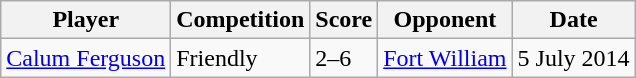<table class="wikitable">
<tr>
<th>Player</th>
<th>Competition</th>
<th>Score</th>
<th>Opponent</th>
<th>Date</th>
</tr>
<tr>
<td> <a href='#'>Calum Ferguson</a></td>
<td>Friendly</td>
<td>2–6</td>
<td><a href='#'>Fort William</a></td>
<td>5 July 2014</td>
</tr>
</table>
